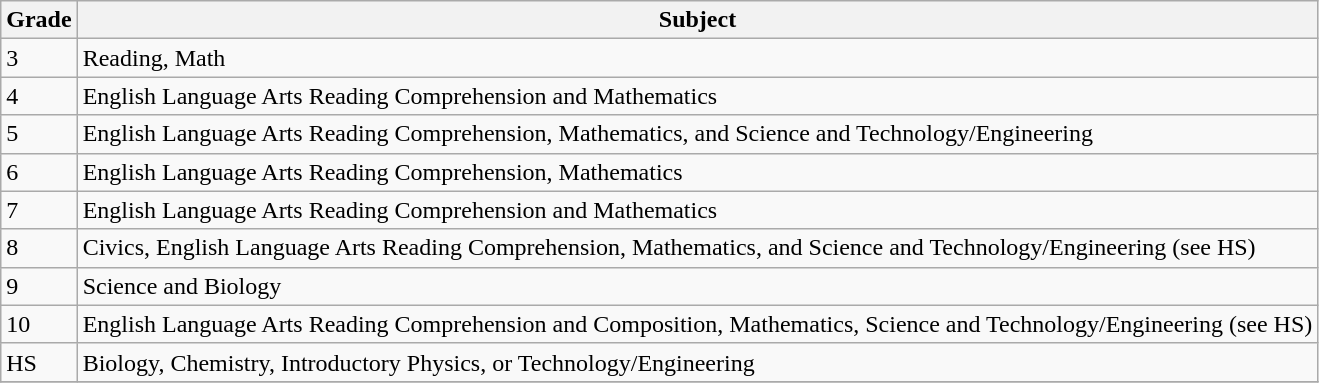<table class="wikitable" border="2">
<tr>
<th>Grade</th>
<th>Subject</th>
</tr>
<tr>
<td>3</td>
<td>Reading, Math</td>
</tr>
<tr>
<td>4</td>
<td>English Language Arts Reading Comprehension and Mathematics</td>
</tr>
<tr>
<td>5</td>
<td>English Language Arts Reading Comprehension, Mathematics, and Science and Technology/Engineering</td>
</tr>
<tr>
<td>6</td>
<td>English Language Arts Reading Comprehension, Mathematics</td>
</tr>
<tr>
<td>7</td>
<td>English Language Arts Reading Comprehension and Mathematics</td>
</tr>
<tr>
<td>8</td>
<td>Civics, English Language Arts Reading Comprehension, Mathematics, and Science and Technology/Engineering (see HS)</td>
</tr>
<tr>
<td>9</td>
<td>Science and Biology</td>
</tr>
<tr>
<td>10</td>
<td>English Language Arts Reading Comprehension and Composition, Mathematics, Science and Technology/Engineering (see HS)</td>
</tr>
<tr>
<td>HS</td>
<td>Biology, Chemistry, Introductory Physics, or Technology/Engineering</td>
</tr>
<tr>
</tr>
</table>
